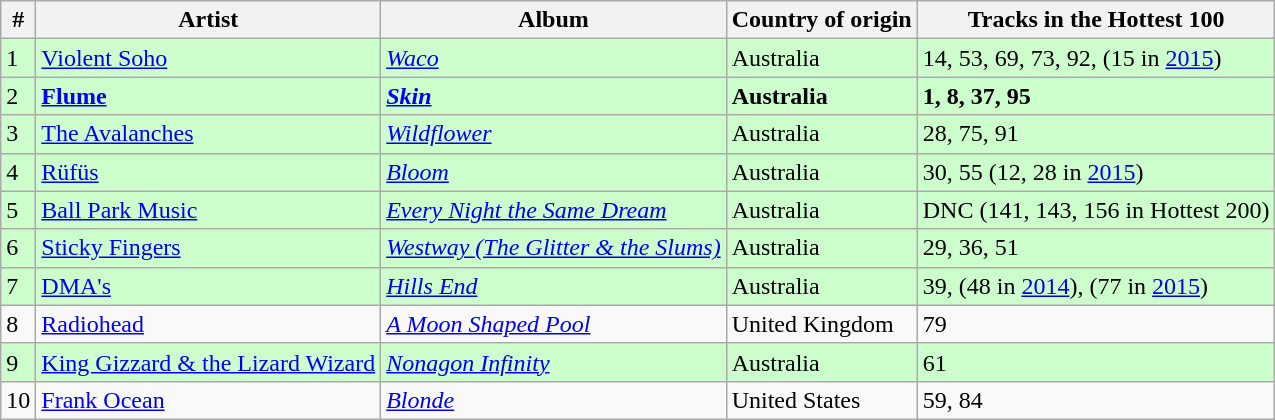<table class="wikitable sortable">
<tr>
<th>#</th>
<th>Artist</th>
<th>Album</th>
<th>Country of origin</th>
<th>Tracks in the Hottest 100</th>
</tr>
<tr style="background-color: #ccffcc">
<td>1</td>
<td><a href='#'>Violent Soho</a></td>
<td><a href='#'><em>Waco</em></a></td>
<td>Australia</td>
<td>14, 53, 69, 73, 92, (15 in <a href='#'>2015</a>)</td>
</tr>
<tr style="background-color: #ccffcc">
<td>2</td>
<td><strong><a href='#'>Flume</a></strong></td>
<td><strong><a href='#'><em>Skin</em></a></strong></td>
<td><strong>Australia</strong></td>
<td><strong>1, 8, 37, 95</strong></td>
</tr>
<tr style="background-color: #ccffcc">
<td>3</td>
<td><a href='#'>The Avalanches</a></td>
<td><a href='#'><em>Wildflower</em></a></td>
<td>Australia</td>
<td>28, 75, 91</td>
</tr>
<tr style="background-color: #ccffcc">
<td>4</td>
<td><a href='#'>Rüfüs</a></td>
<td><a href='#'><em>Bloom</em></a></td>
<td>Australia</td>
<td>30, 55 (12, 28 in <a href='#'>2015</a>)</td>
</tr>
<tr style="background-color: #ccffcc">
<td>5</td>
<td><a href='#'>Ball Park Music</a></td>
<td><em><a href='#'>Every Night the Same Dream</a></em></td>
<td>Australia</td>
<td>DNC (141, 143, 156 in Hottest 200)</td>
</tr>
<tr style="background-color: #ccffcc">
<td>6</td>
<td><a href='#'>Sticky Fingers</a></td>
<td><em><a href='#'>Westway (The Glitter & the Slums)</a></em></td>
<td>Australia</td>
<td>29, 36, 51</td>
</tr>
<tr style="background-color: #ccffcc">
<td>7</td>
<td><a href='#'>DMA's</a></td>
<td><em><a href='#'>Hills End</a></em></td>
<td>Australia</td>
<td>39, (48 in <a href='#'>2014</a>), (77 in <a href='#'>2015</a>)</td>
</tr>
<tr>
<td>8</td>
<td><a href='#'>Radiohead</a></td>
<td><em><a href='#'>A Moon Shaped Pool</a></em></td>
<td>United Kingdom</td>
<td>79</td>
</tr>
<tr style="background-color: #ccffcc">
<td>9</td>
<td><a href='#'>King Gizzard & the Lizard Wizard</a></td>
<td><em><a href='#'>Nonagon Infinity</a></em></td>
<td>Australia</td>
<td>61</td>
</tr>
<tr>
<td>10</td>
<td><a href='#'>Frank Ocean</a></td>
<td><a href='#'><em>Blonde</em></a></td>
<td>United States</td>
<td>59, 84</td>
</tr>
</table>
